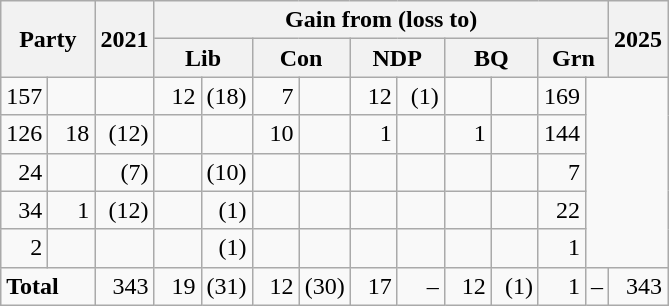<table class="wikitable" style="text-align:right">
<tr>
<th rowspan="2" colspan="2">Party</th>
<th rowspan="2" style="width:1em;">2021</th>
<th colspan="10">Gain from (loss to)</th>
<th rowspan="2" style="width:1em;">2025</th>
</tr>
<tr>
<th colspan="2">Lib</th>
<th colspan="2">Con</th>
<th colspan="2">NDP</th>
<th colspan="2">BQ</th>
<th colspan="2">Grn</th>
</tr>
<tr>
<td>157</td>
<td style="width:1.5em;"></td>
<td style="width:1.5em;"></td>
<td style="width:1.5em;">12</td>
<td style="width:1.5em;">(18)</td>
<td style="width:1.5em;">7</td>
<td style="width:1.5em;"></td>
<td style="width:1.5em;">12</td>
<td style="width:1.5em;">(1)</td>
<td style="width:1.5em;"></td>
<td style="width:1.5em;"></td>
<td>169</td>
</tr>
<tr>
<td>126</td>
<td>18</td>
<td>(12)</td>
<td></td>
<td></td>
<td>10</td>
<td></td>
<td>1</td>
<td></td>
<td>1</td>
<td></td>
<td>144</td>
</tr>
<tr>
<td>24</td>
<td></td>
<td>(7)</td>
<td></td>
<td>(10)</td>
<td></td>
<td></td>
<td></td>
<td></td>
<td></td>
<td></td>
<td>7</td>
</tr>
<tr>
<td>34</td>
<td>1</td>
<td>(12)</td>
<td></td>
<td>(1)</td>
<td></td>
<td></td>
<td></td>
<td></td>
<td></td>
<td></td>
<td>22</td>
</tr>
<tr>
<td>2</td>
<td></td>
<td></td>
<td></td>
<td>(1)</td>
<td></td>
<td></td>
<td></td>
<td></td>
<td></td>
<td></td>
<td>1</td>
</tr>
<tr>
<td colspan="2" style="text-align:left;"><strong>Total</strong></td>
<td>343</td>
<td>19</td>
<td>(31)</td>
<td>12</td>
<td>(30)</td>
<td>17</td>
<td>–</td>
<td>12</td>
<td>(1)</td>
<td>1</td>
<td>–</td>
<td>343</td>
</tr>
</table>
